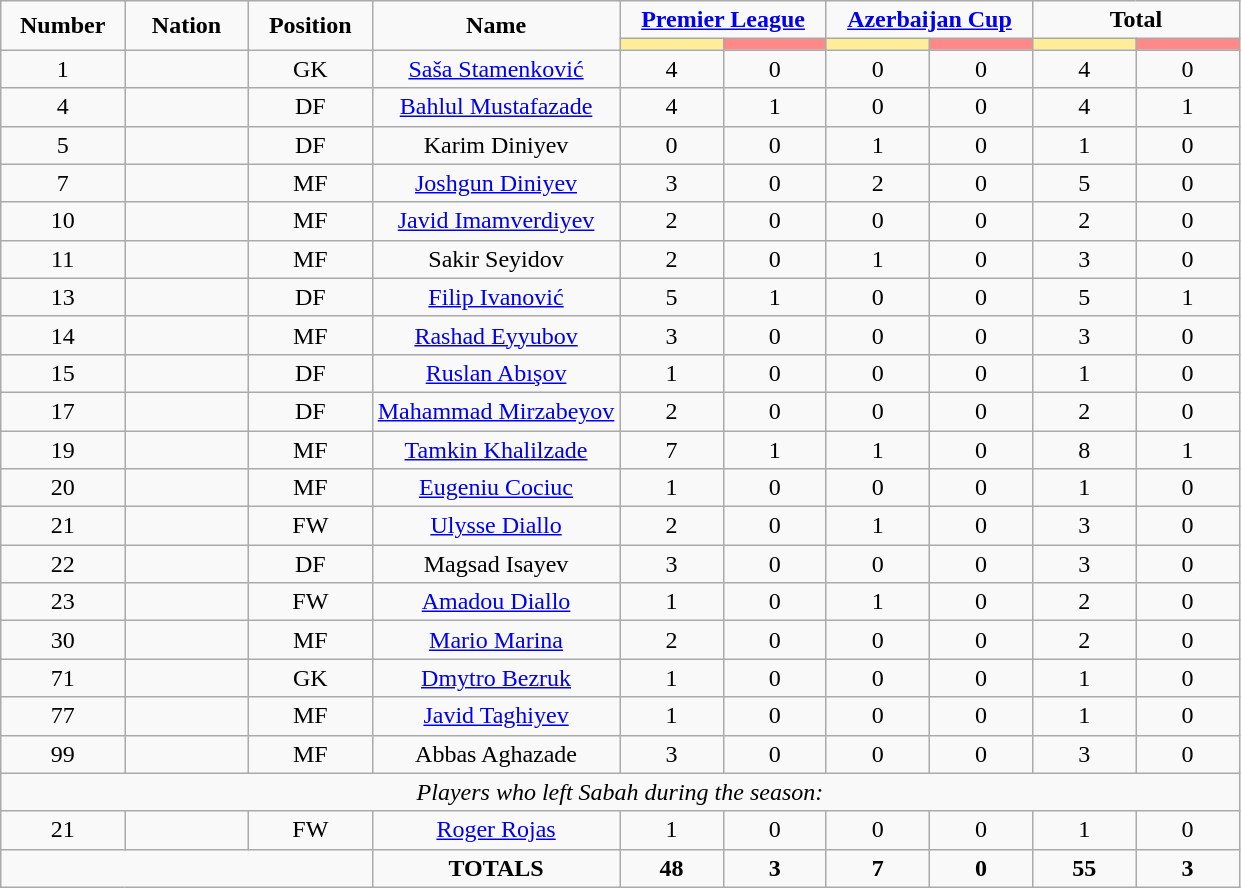<table class="wikitable" style="font-size: 100%; text-align: center;">
<tr>
<td rowspan="2" width="10%" align="center"><strong>Number</strong></td>
<td rowspan="2" width="10%" align="center"><strong>Nation</strong></td>
<td rowspan="2" width="10%" align="center"><strong>Position</strong></td>
<td rowspan="2" width="20%" align="center"><strong>Name</strong></td>
<td colspan="2" align="center"><strong><a href='#'>Premier League</a></strong></td>
<td colspan="2" align="center"><strong><a href='#'>Azerbaijan Cup</a></strong></td>
<td colspan="2" align="center"><strong>Total</strong></td>
</tr>
<tr>
<th width=60 style="background: #FFEE99"></th>
<th width=60 style="background: #FF8888"></th>
<th width=60 style="background: #FFEE99"></th>
<th width=60 style="background: #FF8888"></th>
<th width=60 style="background: #FFEE99"></th>
<th width=60 style="background: #FF8888"></th>
</tr>
<tr>
<td>1</td>
<td></td>
<td>GK</td>
<td><a href='#'>Saša Stamenković</a></td>
<td>4</td>
<td>0</td>
<td>0</td>
<td>0</td>
<td>4</td>
<td>0</td>
</tr>
<tr>
<td>4</td>
<td></td>
<td>DF</td>
<td><a href='#'>Bahlul Mustafazade</a></td>
<td>4</td>
<td>1</td>
<td>0</td>
<td>0</td>
<td>4</td>
<td>1</td>
</tr>
<tr>
<td>5</td>
<td></td>
<td>DF</td>
<td>Karim Diniyev</td>
<td>0</td>
<td>0</td>
<td>1</td>
<td>0</td>
<td>1</td>
<td>0</td>
</tr>
<tr>
<td>7</td>
<td></td>
<td>MF</td>
<td><a href='#'>Joshgun Diniyev</a></td>
<td>3</td>
<td>0</td>
<td>2</td>
<td>0</td>
<td>5</td>
<td>0</td>
</tr>
<tr>
<td>10</td>
<td></td>
<td>MF</td>
<td><a href='#'>Javid Imamverdiyev</a></td>
<td>2</td>
<td>0</td>
<td>0</td>
<td>0</td>
<td>2</td>
<td>0</td>
</tr>
<tr>
<td>11</td>
<td></td>
<td>MF</td>
<td>Sakir Seyidov</td>
<td>2</td>
<td>0</td>
<td>1</td>
<td>0</td>
<td>3</td>
<td>0</td>
</tr>
<tr>
<td>13</td>
<td></td>
<td>DF</td>
<td><a href='#'>Filip Ivanović</a></td>
<td>5</td>
<td>1</td>
<td>0</td>
<td>0</td>
<td>5</td>
<td>1</td>
</tr>
<tr>
<td>14</td>
<td></td>
<td>MF</td>
<td><a href='#'>Rashad Eyyubov</a></td>
<td>3</td>
<td>0</td>
<td>0</td>
<td>0</td>
<td>3</td>
<td>0</td>
</tr>
<tr>
<td>15</td>
<td></td>
<td>DF</td>
<td><a href='#'>Ruslan Abışov</a></td>
<td>1</td>
<td>0</td>
<td>0</td>
<td>0</td>
<td>1</td>
<td>0</td>
</tr>
<tr>
<td>17</td>
<td></td>
<td>DF</td>
<td><a href='#'>Mahammad Mirzabeyov</a></td>
<td>2</td>
<td>0</td>
<td>0</td>
<td>0</td>
<td>2</td>
<td>0</td>
</tr>
<tr>
<td>19</td>
<td></td>
<td>MF</td>
<td><a href='#'>Tamkin Khalilzade</a></td>
<td>7</td>
<td>1</td>
<td>1</td>
<td>0</td>
<td>8</td>
<td>1</td>
</tr>
<tr>
<td>20</td>
<td></td>
<td>MF</td>
<td><a href='#'>Eugeniu Cociuc</a></td>
<td>1</td>
<td>0</td>
<td>0</td>
<td>0</td>
<td>1</td>
<td>0</td>
</tr>
<tr>
<td>21</td>
<td></td>
<td>FW</td>
<td><a href='#'>Ulysse Diallo</a></td>
<td>2</td>
<td>0</td>
<td>1</td>
<td>0</td>
<td>3</td>
<td>0</td>
</tr>
<tr>
<td>22</td>
<td></td>
<td>DF</td>
<td>Magsad Isayev</td>
<td>3</td>
<td>0</td>
<td>0</td>
<td>0</td>
<td>3</td>
<td>0</td>
</tr>
<tr>
<td>23</td>
<td></td>
<td>FW</td>
<td><a href='#'>Amadou Diallo</a></td>
<td>1</td>
<td>0</td>
<td>1</td>
<td>0</td>
<td>2</td>
<td>0</td>
</tr>
<tr>
<td>30</td>
<td></td>
<td>MF</td>
<td><a href='#'>Mario Marina</a></td>
<td>2</td>
<td>0</td>
<td>0</td>
<td>0</td>
<td>2</td>
<td>0</td>
</tr>
<tr>
<td>71</td>
<td></td>
<td>GK</td>
<td><a href='#'>Dmytro Bezruk</a></td>
<td>1</td>
<td>0</td>
<td>0</td>
<td>0</td>
<td>1</td>
<td>0</td>
</tr>
<tr>
<td>77</td>
<td></td>
<td>MF</td>
<td><a href='#'>Javid Taghiyev</a></td>
<td>1</td>
<td>0</td>
<td>0</td>
<td>0</td>
<td>1</td>
<td>0</td>
</tr>
<tr>
<td>99</td>
<td></td>
<td>MF</td>
<td>Abbas Aghazade</td>
<td>3</td>
<td>0</td>
<td>0</td>
<td>0</td>
<td>3</td>
<td>0</td>
</tr>
<tr>
<td colspan="14"><em>Players who left Sabah during the season:</em></td>
</tr>
<tr>
<td>21</td>
<td></td>
<td>FW</td>
<td><a href='#'>Roger Rojas</a></td>
<td>1</td>
<td>0</td>
<td>0</td>
<td>0</td>
<td>1</td>
<td>0</td>
</tr>
<tr>
<td colspan="3"></td>
<td><strong>TOTALS</strong></td>
<td><strong>48</strong></td>
<td><strong>3</strong></td>
<td><strong>7</strong></td>
<td><strong>0</strong></td>
<td><strong>55</strong></td>
<td><strong>3</strong></td>
</tr>
</table>
